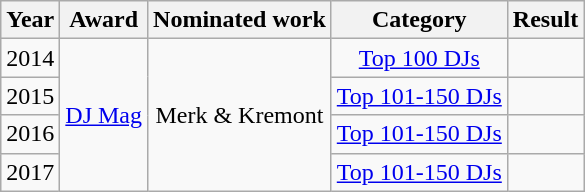<table class="wikitable plainrowheaders" style="text-align:center;">
<tr>
<th>Year</th>
<th>Award</th>
<th>Nominated work</th>
<th>Category</th>
<th>Result</th>
</tr>
<tr>
<td rowspan="1">2014</td>
<td rowspan="4"><a href='#'>DJ Mag</a></td>
<td rowspan="4">Merk & Kremont</td>
<td><a href='#'>Top 100 DJs</a></td>
<td></td>
</tr>
<tr>
<td rowspan="1">2015</td>
<td><a href='#'>Top 101-150 DJs</a></td>
<td></td>
</tr>
<tr>
<td rowspan="1">2016</td>
<td><a href='#'>Top 101-150 DJs</a></td>
<td></td>
</tr>
<tr>
<td rowspan="1">2017</td>
<td><a href='#'>Top 101-150 DJs</a></td>
<td></td>
</tr>
</table>
